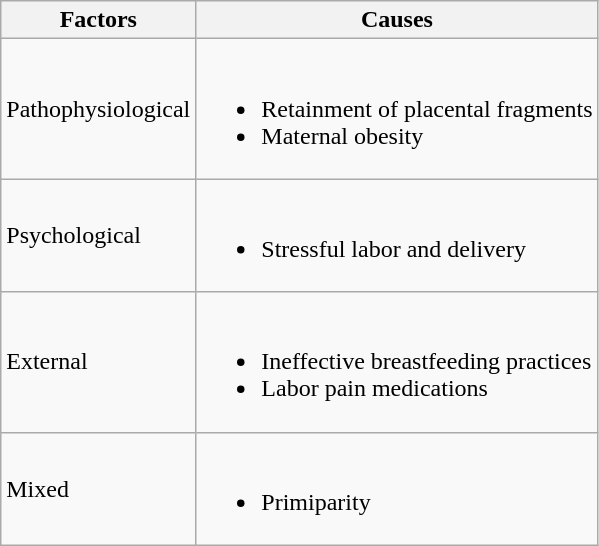<table class="wikitable">
<tr>
<th>Factors</th>
<th>Causes</th>
</tr>
<tr>
<td>Pathophysiological</td>
<td><br><ul><li>Retainment of placental fragments</li><li>Maternal obesity</li></ul></td>
</tr>
<tr>
<td>Psychological</td>
<td><br><ul><li>Stressful labor and delivery</li></ul></td>
</tr>
<tr>
<td>External</td>
<td><br><ul><li>Ineffective breastfeeding practices</li><li>Labor pain medications</li></ul></td>
</tr>
<tr>
<td>Mixed</td>
<td><br><ul><li>Primiparity</li></ul></td>
</tr>
</table>
